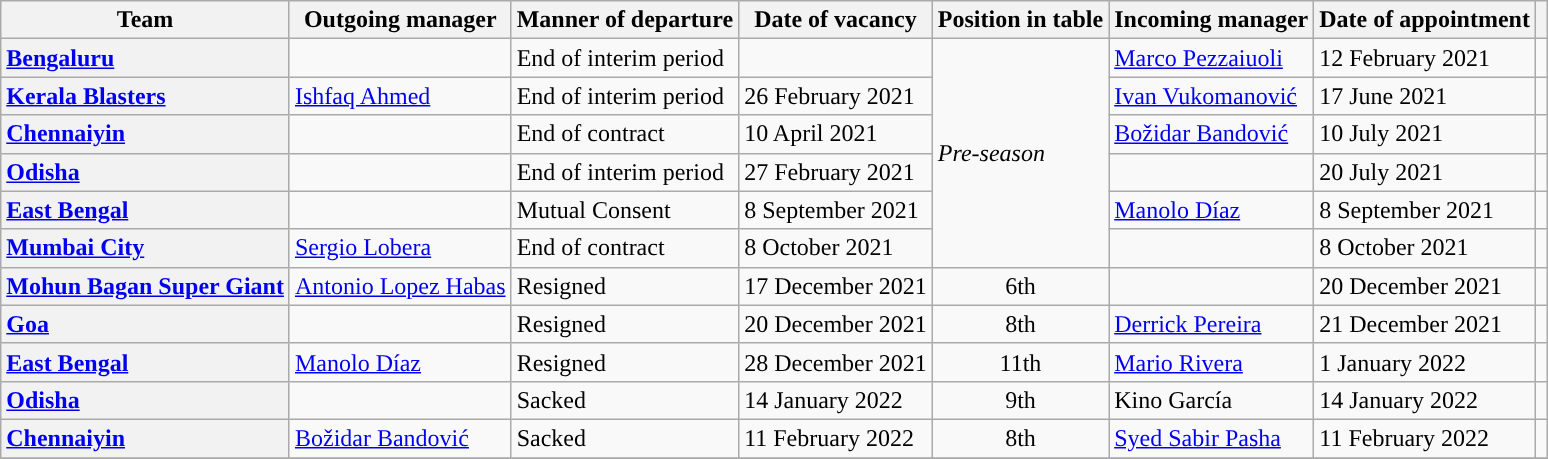<table class="wikitable sortable">
<tr>
<th scope=col>Team</th>
<th scope=col>Outgoing manager</th>
<th scope=col>Manner of departure</th>
<th scope=col>Date of vacancy</th>
<th scope=col>Position in table</th>
<th scope=col>Incoming manager</th>
<th scope=col>Date of appointment</th>
<th scope=col class=unsortable></th>
</tr>
<tr>
<th scope=row style="text-align: left;"><a href='#'>Bengaluru</a></th>
<td> </td>
<td>End of interim period</td>
<td></td>
<td rowspan="6"><em>Pre-season</em></td>
<td> <a href='#'>Marco Pezzaiuoli</a></td>
<td>12 February 2021</td>
<td></td>
</tr>
<tr>
<th scope=row style="text-align: left;"><a href='#'>Kerala Blasters</a></th>
<td> <a href='#'>Ishfaq Ahmed</a></td>
<td>End of interim period</td>
<td>26 February 2021</td>
<td> <a href='#'>Ivan Vukomanović</a></td>
<td>17 June 2021</td>
<td></td>
</tr>
<tr>
<th scope="row" style="text-align: left;"><a href='#'>Chennaiyin</a></th>
<td> </td>
<td rowspan="1">End of contract</td>
<td>10 April 2021</td>
<td> <a href='#'>Božidar Bandović</a></td>
<td>10 July 2021</td>
<td></td>
</tr>
<tr>
<th scope="row" style="text-align: left;"><a href='#'>Odisha</a></th>
<td> </td>
<td rowspan="1">End of interim period</td>
<td>27 February 2021</td>
<td> </td>
<td>20 July 2021</td>
<td></td>
</tr>
<tr>
<th scope="row" style="text-align: left;"><a href='#'>East Bengal</a></th>
<td> </td>
<td rowspan="1">Mutual Consent</td>
<td>8 September 2021</td>
<td> <a href='#'>Manolo Díaz</a></td>
<td>8 September 2021</td>
<td></td>
</tr>
<tr>
<th scope="row" style="text-align: left;"><a href='#'>Mumbai City</a></th>
<td> <a href='#'>Sergio Lobera</a></td>
<td rowspan="1">End of contract</td>
<td>8 October 2021</td>
<td> </td>
<td>8 October 2021</td>
<td></td>
</tr>
<tr>
<th scope="row" style="text-align: left;"><a href='#'>Mohun Bagan Super Giant</a></th>
<td> <a href='#'>Antonio Lopez Habas</a></td>
<td rowspan="1">Resigned</td>
<td>17 December 2021</td>
<td rowspan="1" align="center">6th</td>
<td> </td>
<td>20 December 2021</td>
<td></td>
</tr>
<tr>
<th scope="row" style="text-align: left;"><a href='#'>Goa</a></th>
<td> </td>
<td rowspan="1">Resigned</td>
<td>20 December 2021</td>
<td rowspan="1" align="center">8th</td>
<td> <a href='#'>Derrick Pereira</a></td>
<td>21 December 2021</td>
<td></td>
</tr>
<tr>
<th scope="row" style="text-align: left;"><a href='#'>East Bengal</a></th>
<td> <a href='#'>Manolo Díaz</a></td>
<td rowspan="1">Resigned</td>
<td>28 December 2021</td>
<td rowspan="1" align="center">11th</td>
<td> <a href='#'>Mario Rivera</a></td>
<td>1 January 2022</td>
<td></td>
</tr>
<tr>
<th scope="row" style="text-align: left;"><a href='#'>Odisha</a></th>
<td> </td>
<td rowspan="1">Sacked</td>
<td>14 January 2022</td>
<td rowspan="1" align="center">9th</td>
<td> Kino García</td>
<td>14 January 2022</td>
<td><br></td>
</tr>
<tr>
<th scope="row" style="text-align: left;"><a href='#'>Chennaiyin</a></th>
<td> <a href='#'>Božidar Bandović</a></td>
<td rowspan="1">Sacked</td>
<td>11 February 2022</td>
<td rowspan="1" align="center">8th</td>
<td> <a href='#'>Syed Sabir Pasha</a></td>
<td>11 February 2022</td>
<td></td>
</tr>
<tr>
</tr>
</table>
